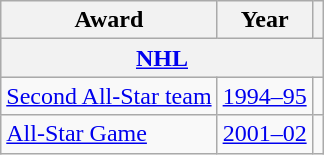<table class="wikitable">
<tr>
<th>Award</th>
<th>Year</th>
<th></th>
</tr>
<tr ALIGN="center" bgcolor="#e0e0e0">
<th colspan="3"><a href='#'>NHL</a></th>
</tr>
<tr>
<td><a href='#'>Second All-Star team</a></td>
<td><a href='#'>1994–95</a></td>
<td></td>
</tr>
<tr>
<td><a href='#'>All-Star Game</a></td>
<td><a href='#'>2001–02</a></td>
<td></td>
</tr>
</table>
